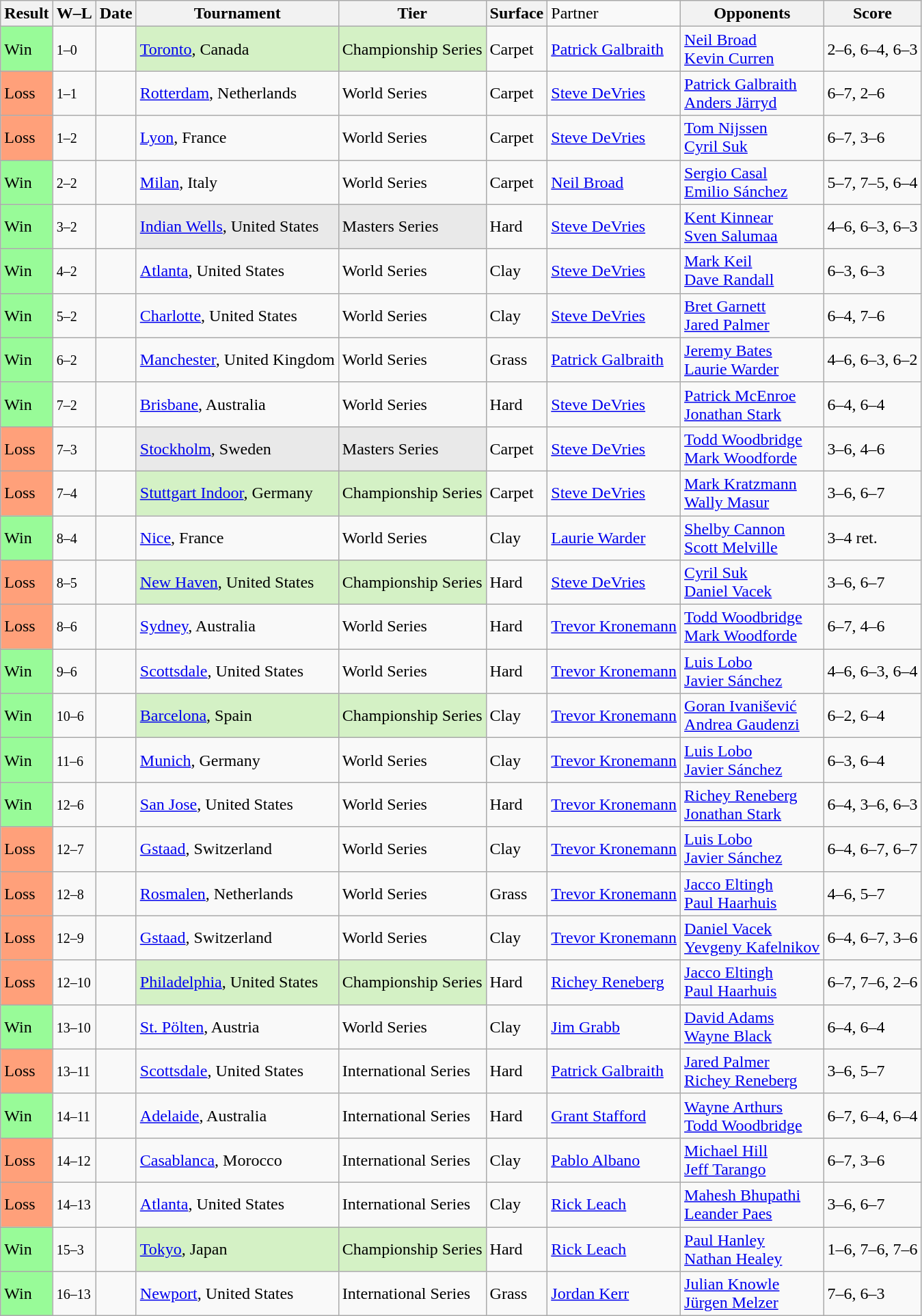<table class="sortable wikitable">
<tr>
<th>Result</th>
<th class="unsortable">W–L</th>
<th>Date</th>
<th>Tournament</th>
<th>Tier</th>
<th>Surface</th>
<td>Partner</td>
<th>Opponents</th>
<th class="unsortable">Score</th>
</tr>
<tr>
<td style="background:#98fb98;">Win</td>
<td><small>1–0</small></td>
<td><a href='#'></a></td>
<td style="background:#d4f1c5;"><a href='#'>Toronto</a>, Canada</td>
<td style="background:#d4f1c5;">Championship Series</td>
<td>Carpet</td>
<td> <a href='#'>Patrick Galbraith</a></td>
<td> <a href='#'>Neil Broad</a> <br>  <a href='#'>Kevin Curren</a></td>
<td>2–6, 6–4, 6–3</td>
</tr>
<tr>
<td style="background:#ffa07a;">Loss</td>
<td><small>1–1</small></td>
<td><a href='#'></a></td>
<td><a href='#'>Rotterdam</a>, Netherlands</td>
<td>World Series</td>
<td>Carpet</td>
<td> <a href='#'>Steve DeVries</a></td>
<td> <a href='#'>Patrick Galbraith</a> <br>  <a href='#'>Anders Järryd</a></td>
<td>6–7, 2–6</td>
</tr>
<tr>
<td style="background:#ffa07a;">Loss</td>
<td><small>1–2</small></td>
<td><a href='#'></a></td>
<td><a href='#'>Lyon</a>, France</td>
<td>World Series</td>
<td>Carpet</td>
<td> <a href='#'>Steve DeVries</a></td>
<td> <a href='#'>Tom Nijssen</a> <br>  <a href='#'>Cyril Suk</a></td>
<td>6–7, 3–6</td>
</tr>
<tr>
<td style="background:#98fb98;">Win</td>
<td><small>2–2</small></td>
<td><a href='#'></a></td>
<td><a href='#'>Milan</a>, Italy</td>
<td>World Series</td>
<td>Carpet</td>
<td> <a href='#'>Neil Broad</a></td>
<td> <a href='#'>Sergio Casal</a> <br>  <a href='#'>Emilio Sánchez</a></td>
<td>5–7, 7–5, 6–4</td>
</tr>
<tr>
<td style="background:#98fb98;">Win</td>
<td><small>3–2</small></td>
<td><a href='#'></a></td>
<td style="background:#e9e9e9;"><a href='#'>Indian Wells</a>, United States</td>
<td style="background:#e9e9e9;">Masters Series</td>
<td>Hard</td>
<td> <a href='#'>Steve DeVries</a></td>
<td> <a href='#'>Kent Kinnear</a> <br>  <a href='#'>Sven Salumaa</a></td>
<td>4–6, 6–3, 6–3</td>
</tr>
<tr>
<td style="background:#98fb98;">Win</td>
<td><small>4–2</small></td>
<td><a href='#'></a></td>
<td><a href='#'>Atlanta</a>, United States</td>
<td>World Series</td>
<td>Clay</td>
<td> <a href='#'>Steve DeVries</a></td>
<td> <a href='#'>Mark Keil</a> <br>  <a href='#'>Dave Randall</a></td>
<td>6–3, 6–3</td>
</tr>
<tr>
<td style="background:#98fb98;">Win</td>
<td><small>5–2</small></td>
<td><a href='#'></a></td>
<td><a href='#'>Charlotte</a>, United States</td>
<td>World Series</td>
<td>Clay</td>
<td> <a href='#'>Steve DeVries</a></td>
<td> <a href='#'>Bret Garnett</a> <br>  <a href='#'>Jared Palmer</a></td>
<td>6–4, 7–6</td>
</tr>
<tr>
<td style="background:#98fb98;">Win</td>
<td><small>6–2</small></td>
<td><a href='#'></a></td>
<td><a href='#'>Manchester</a>, United Kingdom</td>
<td>World Series</td>
<td>Grass</td>
<td> <a href='#'>Patrick Galbraith</a></td>
<td> <a href='#'>Jeremy Bates</a> <br>  <a href='#'>Laurie Warder</a></td>
<td>4–6, 6–3, 6–2</td>
</tr>
<tr>
<td style="background:#98fb98;">Win</td>
<td><small>7–2</small></td>
<td><a href='#'></a></td>
<td><a href='#'>Brisbane</a>, Australia</td>
<td>World Series</td>
<td>Hard</td>
<td> <a href='#'>Steve DeVries</a></td>
<td> <a href='#'>Patrick McEnroe</a> <br>  <a href='#'>Jonathan Stark</a></td>
<td>6–4, 6–4</td>
</tr>
<tr>
<td style="background:#ffa07a;">Loss</td>
<td><small>7–3</small></td>
<td><a href='#'></a></td>
<td style="background:#e9e9e9;"><a href='#'>Stockholm</a>, Sweden</td>
<td style="background:#e9e9e9;">Masters Series</td>
<td>Carpet</td>
<td> <a href='#'>Steve DeVries</a></td>
<td> <a href='#'>Todd Woodbridge</a> <br>  <a href='#'>Mark Woodforde</a></td>
<td>3–6, 4–6</td>
</tr>
<tr>
<td style="background:#ffa07a;">Loss</td>
<td><small>7–4</small></td>
<td><a href='#'></a></td>
<td style="background:#d4f1c5;"><a href='#'>Stuttgart Indoor</a>, Germany</td>
<td style="background:#d4f1c5;">Championship Series</td>
<td>Carpet</td>
<td> <a href='#'>Steve DeVries</a></td>
<td> <a href='#'>Mark Kratzmann</a> <br>  <a href='#'>Wally Masur</a></td>
<td>3–6, 6–7</td>
</tr>
<tr>
<td style="background:#98fb98;">Win</td>
<td><small>8–4</small></td>
<td><a href='#'></a></td>
<td><a href='#'>Nice</a>, France</td>
<td>World Series</td>
<td>Clay</td>
<td> <a href='#'>Laurie Warder</a></td>
<td> <a href='#'>Shelby Cannon</a> <br>  <a href='#'>Scott Melville</a></td>
<td>3–4 ret.</td>
</tr>
<tr>
<td style="background:#ffa07a;">Loss</td>
<td><small>8–5</small></td>
<td><a href='#'></a></td>
<td style="background:#d4f1c5;"><a href='#'>New Haven</a>, United States</td>
<td style="background:#d4f1c5;">Championship Series</td>
<td>Hard</td>
<td> <a href='#'>Steve DeVries</a></td>
<td> <a href='#'>Cyril Suk</a> <br>  <a href='#'>Daniel Vacek</a></td>
<td>3–6, 6–7</td>
</tr>
<tr>
<td style="background:#ffa07a;">Loss</td>
<td><small>8–6</small></td>
<td><a href='#'></a></td>
<td><a href='#'>Sydney</a>, Australia</td>
<td>World Series</td>
<td>Hard</td>
<td> <a href='#'>Trevor Kronemann</a></td>
<td> <a href='#'>Todd Woodbridge</a> <br>  <a href='#'>Mark Woodforde</a></td>
<td>6–7, 4–6</td>
</tr>
<tr>
<td style="background:#98fb98;">Win</td>
<td><small>9–6</small></td>
<td><a href='#'></a></td>
<td><a href='#'>Scottsdale</a>, United States</td>
<td>World Series</td>
<td>Hard</td>
<td> <a href='#'>Trevor Kronemann</a></td>
<td> <a href='#'>Luis Lobo</a> <br>  <a href='#'>Javier Sánchez</a></td>
<td>4–6, 6–3, 6–4</td>
</tr>
<tr>
<td style="background:#98fb98;">Win</td>
<td><small>10–6</small></td>
<td><a href='#'></a></td>
<td style="background:#d4f1c5;"><a href='#'>Barcelona</a>, Spain</td>
<td style="background:#d4f1c5;">Championship Series</td>
<td>Clay</td>
<td> <a href='#'>Trevor Kronemann</a></td>
<td> <a href='#'>Goran Ivanišević</a> <br>  <a href='#'>Andrea Gaudenzi</a></td>
<td>6–2, 6–4</td>
</tr>
<tr>
<td style="background:#98fb98;">Win</td>
<td><small>11–6</small></td>
<td><a href='#'></a></td>
<td><a href='#'>Munich</a>, Germany</td>
<td>World Series</td>
<td>Clay</td>
<td> <a href='#'>Trevor Kronemann</a></td>
<td> <a href='#'>Luis Lobo</a> <br>  <a href='#'>Javier Sánchez</a></td>
<td>6–3, 6–4</td>
</tr>
<tr>
<td style="background:#98fb98;">Win</td>
<td><small>12–6</small></td>
<td><a href='#'></a></td>
<td><a href='#'>San Jose</a>, United States</td>
<td>World Series</td>
<td>Hard</td>
<td> <a href='#'>Trevor Kronemann</a></td>
<td> <a href='#'>Richey Reneberg</a> <br>  <a href='#'>Jonathan Stark</a></td>
<td>6–4, 3–6, 6–3</td>
</tr>
<tr>
<td style="background:#ffa07a;">Loss</td>
<td><small>12–7</small></td>
<td><a href='#'></a></td>
<td><a href='#'>Gstaad</a>, Switzerland</td>
<td>World Series</td>
<td>Clay</td>
<td> <a href='#'>Trevor Kronemann</a></td>
<td> <a href='#'>Luis Lobo</a> <br>  <a href='#'>Javier Sánchez</a></td>
<td>6–4, 6–7, 6–7</td>
</tr>
<tr>
<td style="background:#ffa07a;">Loss</td>
<td><small>12–8</small></td>
<td><a href='#'></a></td>
<td><a href='#'>Rosmalen</a>, Netherlands</td>
<td>World Series</td>
<td>Grass</td>
<td> <a href='#'>Trevor Kronemann</a></td>
<td> <a href='#'>Jacco Eltingh</a> <br>  <a href='#'>Paul Haarhuis</a></td>
<td>4–6, 5–7</td>
</tr>
<tr>
<td style="background:#ffa07a;">Loss</td>
<td><small>12–9</small></td>
<td><a href='#'></a></td>
<td><a href='#'>Gstaad</a>, Switzerland</td>
<td>World Series</td>
<td>Clay</td>
<td> <a href='#'>Trevor Kronemann</a></td>
<td> <a href='#'>Daniel Vacek</a> <br>  <a href='#'>Yevgeny Kafelnikov</a></td>
<td>6–4, 6–7, 3–6</td>
</tr>
<tr>
<td style="background:#ffa07a;">Loss</td>
<td><small>12–10</small></td>
<td><a href='#'></a></td>
<td style="background:#d4f1c5;"><a href='#'>Philadelphia</a>, United States</td>
<td style="background:#d4f1c5;">Championship Series</td>
<td>Hard</td>
<td> <a href='#'>Richey Reneberg</a></td>
<td> <a href='#'>Jacco Eltingh</a> <br>  <a href='#'>Paul Haarhuis</a></td>
<td>6–7, 7–6, 2–6</td>
</tr>
<tr>
<td style="background:#98fb98;">Win</td>
<td><small>13–10</small></td>
<td><a href='#'></a></td>
<td><a href='#'>St. Pölten</a>, Austria</td>
<td>World Series</td>
<td>Clay</td>
<td> <a href='#'>Jim Grabb</a></td>
<td> <a href='#'>David Adams</a> <br>  <a href='#'>Wayne Black</a></td>
<td>6–4, 6–4</td>
</tr>
<tr>
<td style="background:#ffa07a;">Loss</td>
<td><small>13–11</small></td>
<td><a href='#'></a></td>
<td><a href='#'>Scottsdale</a>, United States</td>
<td>International Series</td>
<td>Hard</td>
<td> <a href='#'>Patrick Galbraith</a></td>
<td> <a href='#'>Jared Palmer</a> <br>  <a href='#'>Richey Reneberg</a></td>
<td>3–6, 5–7</td>
</tr>
<tr>
<td style="background:#98fb98;">Win</td>
<td><small>14–11</small></td>
<td><a href='#'></a></td>
<td><a href='#'>Adelaide</a>, Australia</td>
<td>International Series</td>
<td>Hard</td>
<td> <a href='#'>Grant Stafford</a></td>
<td> <a href='#'>Wayne Arthurs</a> <br>  <a href='#'>Todd Woodbridge</a></td>
<td>6–7, 6–4, 6–4</td>
</tr>
<tr>
<td style="background:#ffa07a;">Loss</td>
<td><small>14–12</small></td>
<td><a href='#'></a></td>
<td><a href='#'>Casablanca</a>, Morocco</td>
<td>International Series</td>
<td>Clay</td>
<td> <a href='#'>Pablo Albano</a></td>
<td> <a href='#'>Michael Hill</a> <br>  <a href='#'>Jeff Tarango</a></td>
<td>6–7, 3–6</td>
</tr>
<tr>
<td style="background:#ffa07a;">Loss</td>
<td><small>14–13</small></td>
<td><a href='#'></a></td>
<td><a href='#'>Atlanta</a>, United States</td>
<td>International Series</td>
<td>Clay</td>
<td> <a href='#'>Rick Leach</a></td>
<td> <a href='#'>Mahesh Bhupathi</a> <br>  <a href='#'>Leander Paes</a></td>
<td>3–6, 6–7</td>
</tr>
<tr>
<td style="background:#98fb98;">Win</td>
<td><small>15–3</small></td>
<td><a href='#'></a></td>
<td style="background:#d4f1c5;"><a href='#'>Tokyo</a>, Japan</td>
<td style="background:#d4f1c5;">Championship Series</td>
<td>Hard</td>
<td> <a href='#'>Rick Leach</a></td>
<td> <a href='#'>Paul Hanley</a> <br>  <a href='#'>Nathan Healey</a></td>
<td>1–6, 7–6, 7–6</td>
</tr>
<tr>
<td style="background:#98fb98;">Win</td>
<td><small>16–13</small></td>
<td><a href='#'></a></td>
<td><a href='#'>Newport</a>, United States</td>
<td>International Series</td>
<td>Grass</td>
<td> <a href='#'>Jordan Kerr</a></td>
<td> <a href='#'>Julian Knowle</a> <br>  <a href='#'>Jürgen Melzer</a></td>
<td>7–6, 6–3</td>
</tr>
</table>
